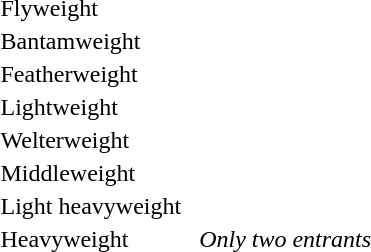<table>
<tr>
<td>Flyweight</td>
<td></td>
<td></td>
<td></td>
</tr>
<tr>
<td>Bantamweight</td>
<td></td>
<td></td>
<td></td>
</tr>
<tr>
<td>Featherweight</td>
<td></td>
<td></td>
<td></td>
</tr>
<tr>
<td>Lightweight</td>
<td></td>
<td></td>
<td></td>
</tr>
<tr>
<td>Welterweight</td>
<td></td>
<td></td>
<td></td>
</tr>
<tr>
<td>Middleweight</td>
<td></td>
<td></td>
<td></td>
</tr>
<tr>
<td>Light heavyweight</td>
<td></td>
<td></td>
<td></td>
</tr>
<tr>
<td>Heavyweight</td>
<td></td>
<td></td>
<td><em>Only two entrants</em></td>
</tr>
</table>
